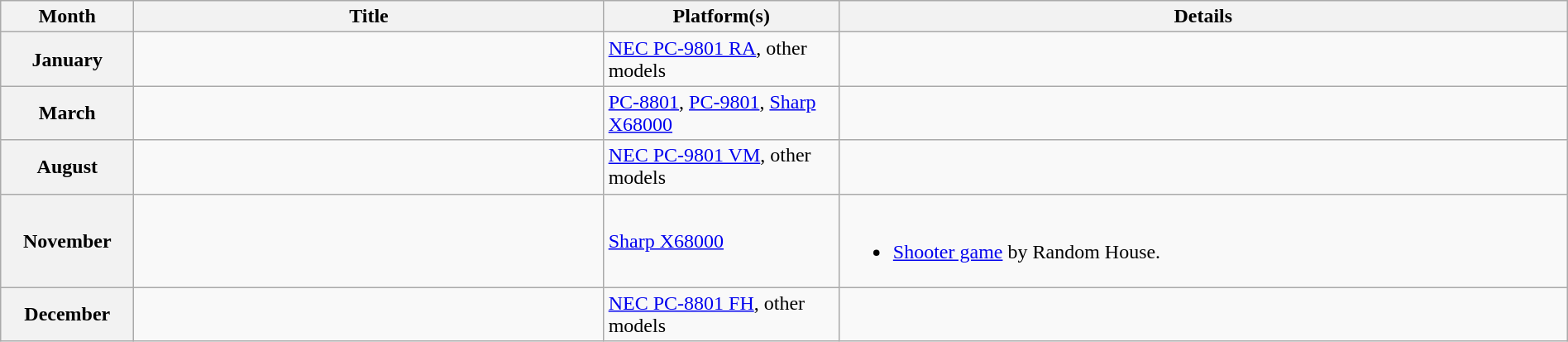<table class="wikitable" width="100%">
<tr>
<th scope="col" width="100px">Month</th>
<th scope="col" width="30%">Title</th>
<th scope="col" width="15%">Platform(s)</th>
<th scope="col">Details</th>
</tr>
<tr>
<th scope="row">January</th>
<td></td>
<td><a href='#'>NEC PC-9801 RA</a>, other models</td>
<td></td>
</tr>
<tr>
<th scope="row">March</th>
<td></td>
<td><a href='#'>PC-8801</a>, <a href='#'>PC-9801</a>, <a href='#'>Sharp X68000</a></td>
<td></td>
</tr>
<tr>
<th scope="row">August</th>
<td></td>
<td><a href='#'>NEC PC-9801 VM</a>, other models</td>
<td></td>
</tr>
<tr>
<th scope="row">November</th>
<td></td>
<td><a href='#'>Sharp X68000</a></td>
<td><br><ul><li><a href='#'>Shooter game</a> by Random House.</li></ul></td>
</tr>
<tr>
<th scope="row">December</th>
<td></td>
<td><a href='#'>NEC PC-8801 FH</a>, other models</td>
<td></td>
</tr>
</table>
